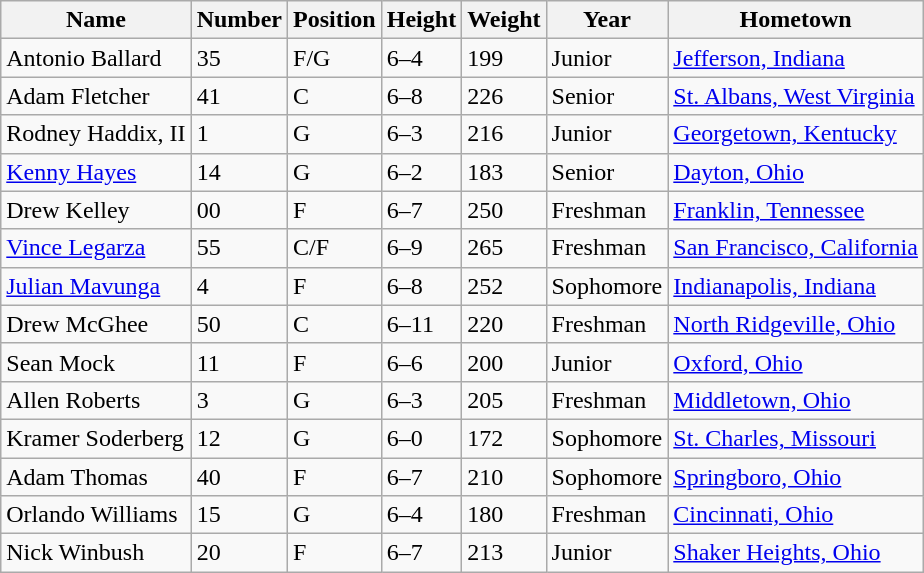<table class="wikitable">
<tr>
<th>Name</th>
<th>Number</th>
<th>Position</th>
<th>Height</th>
<th>Weight</th>
<th>Year</th>
<th>Hometown</th>
</tr>
<tr>
<td>Antonio Ballard</td>
<td>35</td>
<td>F/G</td>
<td>6–4</td>
<td>199</td>
<td>Junior</td>
<td><a href='#'>Jefferson, Indiana</a></td>
</tr>
<tr>
<td>Adam Fletcher</td>
<td>41</td>
<td>C</td>
<td>6–8</td>
<td>226</td>
<td>Senior</td>
<td><a href='#'>St. Albans, West Virginia</a></td>
</tr>
<tr>
<td>Rodney Haddix, II</td>
<td>1</td>
<td>G</td>
<td>6–3</td>
<td>216</td>
<td>Junior</td>
<td><a href='#'>Georgetown, Kentucky</a></td>
</tr>
<tr>
<td><a href='#'>Kenny Hayes</a></td>
<td>14</td>
<td>G</td>
<td>6–2</td>
<td>183</td>
<td>Senior</td>
<td><a href='#'>Dayton, Ohio</a></td>
</tr>
<tr>
<td>Drew Kelley</td>
<td>00</td>
<td>F</td>
<td>6–7</td>
<td>250</td>
<td>Freshman</td>
<td><a href='#'>Franklin, Tennessee</a></td>
</tr>
<tr>
<td><a href='#'>Vince Legarza</a></td>
<td>55</td>
<td>C/F</td>
<td>6–9</td>
<td>265</td>
<td> Freshman</td>
<td><a href='#'>San Francisco, California</a></td>
</tr>
<tr>
<td><a href='#'>Julian Mavunga</a></td>
<td>4</td>
<td>F</td>
<td>6–8</td>
<td>252</td>
<td>Sophomore</td>
<td><a href='#'>Indianapolis, Indiana</a></td>
</tr>
<tr>
<td>Drew McGhee</td>
<td>50</td>
<td>C</td>
<td>6–11</td>
<td>220</td>
<td>Freshman</td>
<td><a href='#'>North Ridgeville, Ohio</a></td>
</tr>
<tr>
<td>Sean Mock</td>
<td>11</td>
<td>F</td>
<td>6–6</td>
<td>200</td>
<td>Junior</td>
<td><a href='#'>Oxford, Ohio</a></td>
</tr>
<tr>
<td>Allen Roberts</td>
<td>3</td>
<td>G</td>
<td>6–3</td>
<td>205</td>
<td>Freshman</td>
<td><a href='#'>Middletown, Ohio</a></td>
</tr>
<tr>
<td>Kramer Soderberg</td>
<td>12</td>
<td>G</td>
<td>6–0</td>
<td>172</td>
<td>Sophomore</td>
<td><a href='#'>St. Charles, Missouri</a></td>
</tr>
<tr>
<td>Adam Thomas</td>
<td>40</td>
<td>F</td>
<td>6–7</td>
<td>210</td>
<td>Sophomore</td>
<td><a href='#'>Springboro, Ohio</a></td>
</tr>
<tr>
<td>Orlando Williams</td>
<td>15</td>
<td>G</td>
<td>6–4</td>
<td>180</td>
<td>Freshman</td>
<td><a href='#'>Cincinnati, Ohio</a></td>
</tr>
<tr>
<td>Nick Winbush</td>
<td>20</td>
<td>F</td>
<td>6–7</td>
<td>213</td>
<td>Junior</td>
<td><a href='#'>Shaker Heights, Ohio</a></td>
</tr>
</table>
